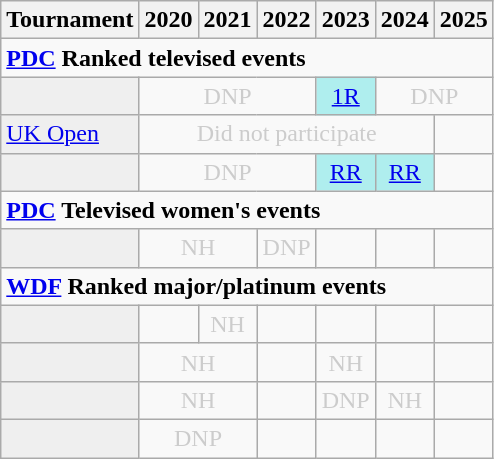<table class="wikitable" style="width:20%; margin:0">
<tr>
<th>Tournament</th>
<th>2020</th>
<th>2021</th>
<th>2022</th>
<th>2023</th>
<th>2024</th>
<th>2025</th>
</tr>
<tr>
<td colspan="7" style="text-align:left"><strong><a href='#'>PDC</a> Ranked televised events</strong></td>
</tr>
<tr>
<td style="background:#efefef;"></td>
<td colspan="3" style="text-align:center; color:#ccc;">DNP</td>
<td style="text-align:center; background:#afeeee;"><a href='#'>1R</a></td>
<td colspan="2" style="text-align:center; color:#ccc;">DNP </td>
</tr>
<tr>
<td style="background:#efefef;"><a href='#'>UK Open</a></td>
<td colspan="5" style="text-align:center; color:#ccc;">Did not participate</td>
<td></td>
</tr>
<tr>
<td style="background:#efefef;"></td>
<td colspan="3" style="text-align:center; color:#ccc;">DNP</td>
<td style="text-align:center; background:#afeeee;"><a href='#'>RR</a></td>
<td style="text-align:center; background:#afeeee;"><a href='#'>RR</a></td>
<td></td>
</tr>
<tr>
<td colspan="7" style="text-align:left"><strong><a href='#'>PDC</a> Televised women's events</strong></td>
</tr>
<tr>
<td style="background:#efefef;"></td>
<td colspan="2" style="text-align:center; color:#ccc;">NH</td>
<td style="text-align:center; color:#ccc;">DNP</td>
<td></td>
<td></td>
<td></td>
</tr>
<tr>
<td colspan="7" style="text-align:left"><strong><a href='#'>WDF</a> Ranked major/platinum events</strong></td>
</tr>
<tr>
<td style="background:#efefef;"></td>
<td></td>
<td style="text-align:center; color:#ccc;">NH</td>
<td></td>
<td></td>
<td></td>
<td></td>
</tr>
<tr>
<td style="background:#efefef;"></td>
<td colspan="2" style="text-align:center; color:#ccc;">NH</td>
<td></td>
<td style="text-align:center; color:#ccc;">NH</td>
<td></td>
<td></td>
</tr>
<tr>
<td style="background:#efefef;"></td>
<td colspan="2" style="text-align:center; color:#ccc;">NH</td>
<td></td>
<td style="text-align:center; color:#ccc;">DNP</td>
<td style="text-align:center; color:#ccc;">NH</td>
<td></td>
</tr>
<tr>
<td style="background:#efefef;"></td>
<td colspan="2" style="text-align:center; color:#ccc;">DNP</td>
<td></td>
<td></td>
<td></td>
<td></td>
</tr>
</table>
